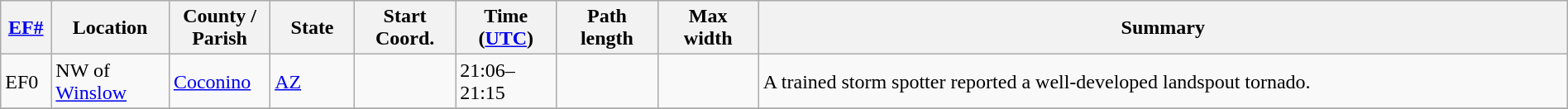<table class="wikitable sortable" style="width:100%;">
<tr>
<th scope="col" style="width:3%; text-align:center;"><a href='#'>EF#</a></th>
<th scope="col" style="width:7%; text-align:center;" class="unsortable">Location</th>
<th scope="col" style="width:6%; text-align:center;" class="unsortable">County / Parish</th>
<th scope="col" style="width:5%; text-align:center;">State</th>
<th scope="col" style="width:6%; text-align:center;">Start Coord.</th>
<th scope="col" style="width:6%; text-align:center;">Time (<a href='#'>UTC</a>)</th>
<th scope="col" style="width:6%; text-align:center;">Path length</th>
<th scope="col" style="width:6%; text-align:center;">Max width</th>
<th scope="col" class="unsortable" style="width:48%; text-align:center;">Summary</th>
</tr>
<tr>
<td bgcolor=>EF0</td>
<td>NW of <a href='#'>Winslow</a></td>
<td><a href='#'>Coconino</a></td>
<td><a href='#'>AZ</a></td>
<td></td>
<td>21:06–21:15</td>
<td></td>
<td></td>
<td>A trained storm spotter reported a well-developed landspout tornado.</td>
</tr>
<tr>
</tr>
</table>
